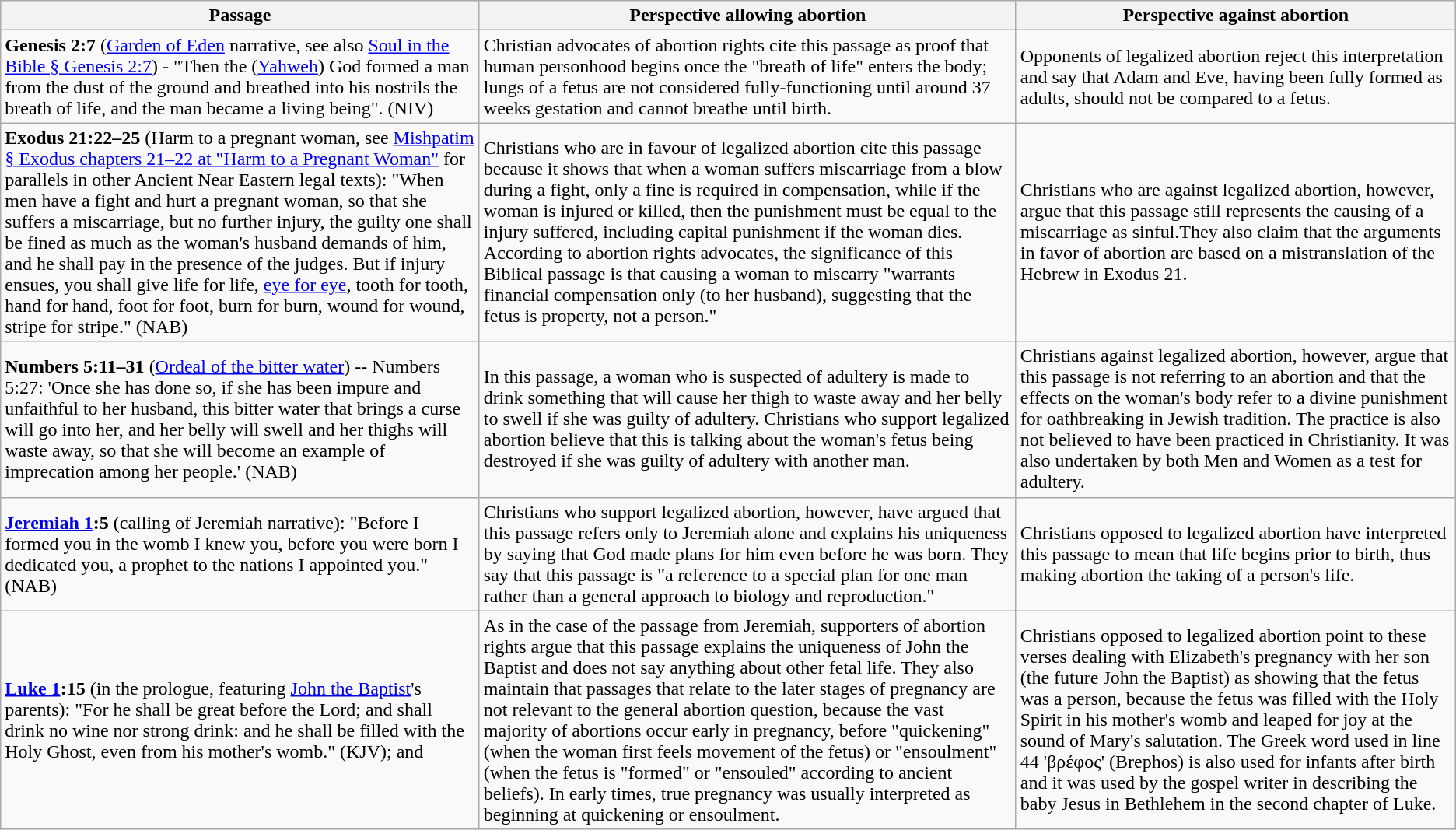<table class="wikitable">
<tr>
<th>Passage</th>
<th>Perspective allowing abortion</th>
<th>Perspective against abortion</th>
</tr>
<tr>
<td><strong>Genesis 2:7</strong> (<a href='#'>Garden of Eden</a> narrative, see also <a href='#'>Soul in the Bible § Genesis 2:7</a>) - "Then the  (<a href='#'>Yahweh</a>) God formed a man from the dust of the ground and breathed into his nostrils the breath of life, and the man became a living being". (NIV)</td>
<td>Christian advocates of abortion rights cite this passage as proof that human personhood begins once the "breath of life" enters the body; lungs of a fetus are not considered fully-functioning until around 37 weeks gestation and cannot breathe until birth.</td>
<td>Opponents of legalized abortion reject this interpretation and say that Adam and Eve, having been fully formed as adults, should not be compared to a fetus.</td>
</tr>
<tr>
<td><strong>Exodus 21:22–25</strong> (Harm to a pregnant woman, see <a href='#'>Mishpatim § Exodus chapters 21–22 at "Harm to a Pregnant Woman"</a> for parallels in other Ancient Near Eastern legal texts): "When men have a fight and hurt a pregnant woman, so that she suffers a miscarriage, but no further injury, the guilty one shall be fined as much as the woman's husband demands of him, and he shall pay in the presence of the judges. But if injury ensues, you shall give life for life, <a href='#'>eye for eye</a>, tooth for tooth, hand for hand, foot for foot, burn for burn, wound for wound, stripe for stripe." (NAB)</td>
<td>Christians who are in favour of legalized abortion cite this passage because it shows that when a woman suffers miscarriage from a blow during a fight, only a fine is required in compensation, while if the woman is injured or killed, then the punishment must be equal to the injury suffered, including capital punishment if the woman dies. According to abortion rights advocates, the significance of this Biblical passage is that causing a woman to miscarry "warrants financial compensation only (to her husband), suggesting that the fetus is property, not a person."</td>
<td>Christians who are against legalized abortion, however, argue that this passage still represents the causing of a miscarriage as sinful.They also claim that the arguments in favor of abortion are based on a mistranslation of the Hebrew in Exodus 21.</td>
</tr>
<tr>
<td><strong>Numbers 5:11–31</strong> (<a href='#'>Ordeal of the bitter water</a>) -- Numbers 5:27: 'Once she has done so, if she has been impure and unfaithful to her husband, this bitter water that brings a curse will go into her, and her belly will swell and her thighs will waste away, so that she will become an example of imprecation among her people.' (NAB)</td>
<td>In this passage, a woman who is suspected of adultery is made to drink something that will cause her thigh to waste away and her belly to swell if she was guilty of adultery. Christians who support legalized abortion believe that this is talking about the woman's fetus being destroyed if she was guilty of adultery with another man.</td>
<td>Christians against legalized abortion, however, argue that this passage is not referring to an abortion and that the effects on the woman's body refer to a divine punishment for oathbreaking in Jewish tradition. The practice is also not believed to have been practiced in Christianity. It was also undertaken by both Men and Women as a test for adultery.</td>
</tr>
<tr>
<td><strong><a href='#'>Jeremiah 1</a>:5</strong> (calling of Jeremiah narrative): "Before I formed you in the womb I knew you, before you were born I dedicated you, a prophet to the nations I appointed you." (NAB)</td>
<td>Christians who support legalized abortion, however, have argued that this passage refers only to Jeremiah alone and explains his uniqueness by saying that God made plans for him even before he was born. They say that this passage is "a reference to a special plan for one man rather than a general approach to biology and reproduction."</td>
<td>Christians opposed to legalized abortion have interpreted this passage to mean that life begins prior to birth, thus making abortion the taking of a person's life.</td>
</tr>
<tr>
<td><strong><a href='#'>Luke 1</a>:15</strong> (in the prologue, featuring <a href='#'>John the Baptist</a>'s parents): "For he shall be great before the Lord; and shall drink no wine nor strong drink: and he shall be filled with the Holy Ghost, even from his mother's womb." (KJV); and<br></td>
<td>As in the case of the passage from Jeremiah, supporters of abortion rights argue that this passage explains the uniqueness of John the Baptist and does not say anything about other fetal life. They also maintain that passages that relate to the later stages of pregnancy are not relevant to the general abortion question, because the vast majority of abortions occur early in pregnancy, before "quickening" (when the woman first feels movement of the fetus) or "ensoulment" (when the fetus is "formed" or "ensouled" according to ancient beliefs). In early times, true pregnancy was usually interpreted as beginning at quickening or ensoulment.</td>
<td>Christians opposed to legalized abortion point to these verses dealing with Elizabeth's pregnancy with her son (the future John the Baptist) as showing that the fetus was a person, because the fetus was filled with the Holy Spirit in his mother's womb and leaped for joy at the sound of Mary's salutation. The Greek word used in line 44 'βρέφος' (Brephos) is also used for infants after birth and it was used by the gospel writer in describing the baby Jesus in Bethlehem in the second chapter of Luke.</td>
</tr>
</table>
